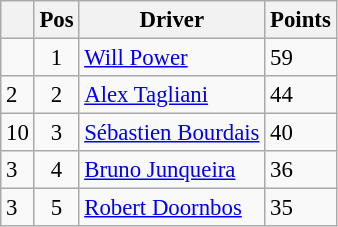<table class="wikitable" style="font-size: 95%;">
<tr>
<th></th>
<th>Pos</th>
<th>Driver</th>
<th>Points</th>
</tr>
<tr>
<td align="left"></td>
<td align="center">1</td>
<td> <a href='#'>Will Power</a></td>
<td align="left">59</td>
</tr>
<tr>
<td align="left"> 2</td>
<td align="center">2</td>
<td> <a href='#'>Alex Tagliani</a></td>
<td align="left">44</td>
</tr>
<tr>
<td align="left"> 10</td>
<td align="center">3</td>
<td> <a href='#'>Sébastien Bourdais</a></td>
<td align="left">40</td>
</tr>
<tr>
<td align="left"> 3</td>
<td align="center">4</td>
<td> <a href='#'>Bruno Junqueira</a></td>
<td align="left">36</td>
</tr>
<tr>
<td align="left"> 3</td>
<td align="center">5</td>
<td> <a href='#'>Robert Doornbos</a></td>
<td align="left">35</td>
</tr>
</table>
